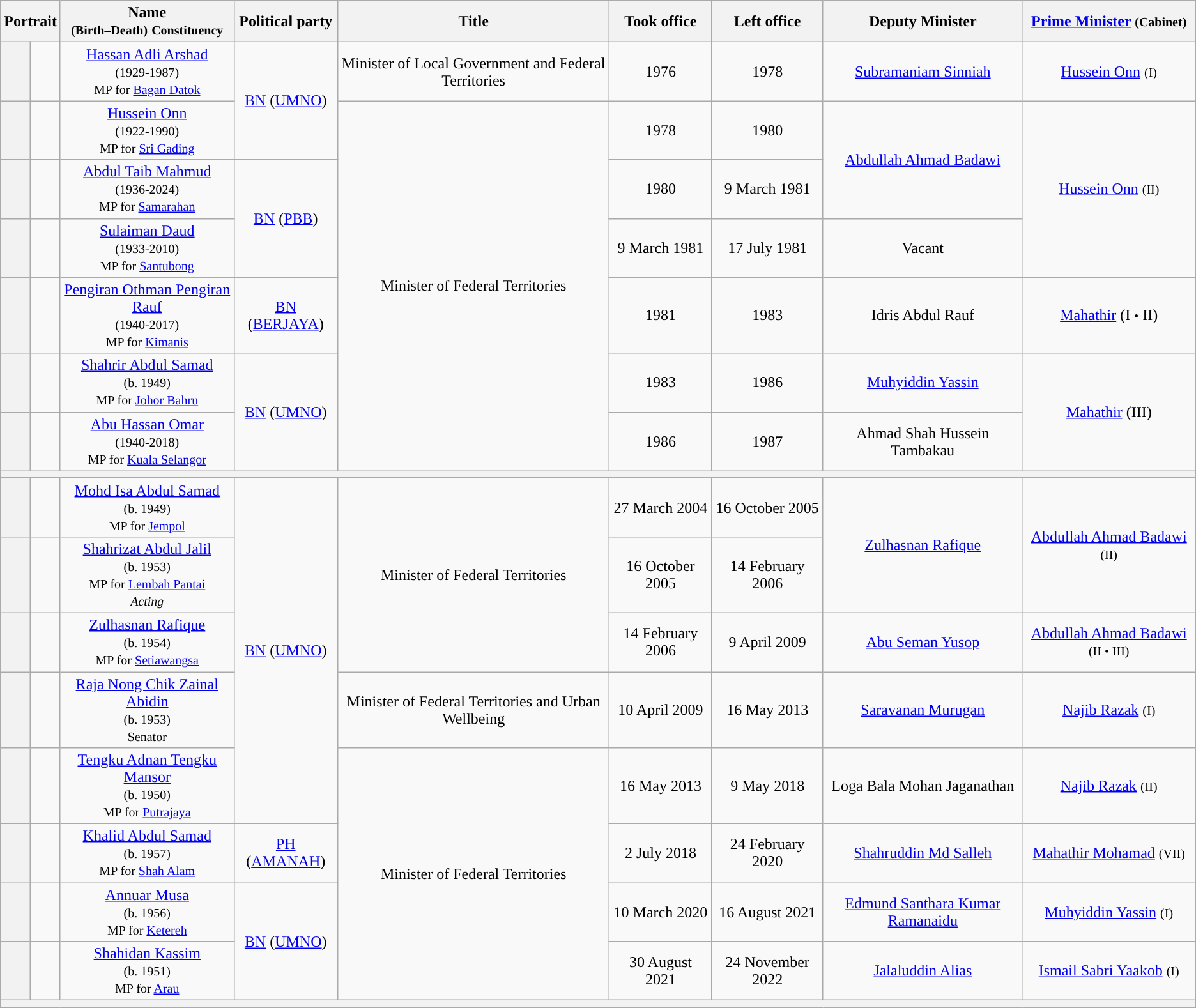<table class="wikitable" style="text-align:center;">
<tr>
<th colspan="2">Portrait</th>
<th>Name<br><small>(Birth–Death)</small>
<small>Constituency</small></th>
<th>Political party</th>
<th>Title</th>
<th>Took office</th>
<th>Left office</th>
<th>Deputy Minister</th>
<th><a href='#'>Prime Minister</a> <small>(Cabinet)</small></th>
</tr>
<tr>
<th style="background:"></th>
<td></td>
<td><a href='#'>Hassan Adli Arshad</a><br><small>(1929-1987)<br></small><small>MP for <a href='#'>Bagan Datok</a></small></td>
<td rowspan="2"><a href='#'>BN</a> (<a href='#'>UMNO</a>)</td>
<td>Minister of Local Government and Federal Territories</td>
<td>1976</td>
<td>1978</td>
<td><a href='#'>Subramaniam Sinniah</a></td>
<td><a href='#'>Hussein Onn</a> <small>(I)</small></td>
</tr>
<tr>
<th style="background:"></th>
<td></td>
<td><a href='#'>Hussein Onn</a><br><small>(1922-1990)</small><br><small>MP for <a href='#'>Sri Gading</a></small></td>
<td rowspan="6">Minister of Federal Territories</td>
<td>1978</td>
<td>1980</td>
<td rowspan="2"><a href='#'>Abdullah Ahmad Badawi</a></td>
<td rowspan="3"><a href='#'>Hussein Onn</a> <small>(II)</small></td>
</tr>
<tr>
<th style="background:"></th>
<td></td>
<td><a href='#'>Abdul Taib Mahmud</a><br><small>(1936-2024)</small><br><small>MP for <a href='#'>Samarahan</a></small></td>
<td rowspan="2"><a href='#'>BN</a> (<a href='#'>PBB</a>)</td>
<td>1980</td>
<td>9 March 1981</td>
</tr>
<tr>
<th style="background:"></th>
<td></td>
<td><a href='#'>Sulaiman Daud</a><small><br>(1933-2010)</small><br><small>MP for <a href='#'>Santubong</a></small></td>
<td>9 March 1981</td>
<td>17 July 1981</td>
<td>Vacant</td>
</tr>
<tr>
<th style="background:"></th>
<td></td>
<td><a href='#'>Pengiran Othman Pengiran Rauf</a><small><br>(1940-2017)</small><small><br>MP for <a href='#'>Kimanis</a></small></td>
<td><a href='#'>BN</a> (<a href='#'>BERJAYA</a>)</td>
<td>1981</td>
<td>1983</td>
<td>Idris Abdul Rauf</td>
<td><a href='#'>Mahathir</a> (I <small>•</small> II)</td>
</tr>
<tr>
<th style="background:"></th>
<td></td>
<td><a href='#'>Shahrir Abdul Samad</a><br><small>(b. 1949)</small><small><br>MP for <a href='#'>Johor Bahru</a></small></td>
<td rowspan="2"><a href='#'>BN</a> (<a href='#'>UMNO</a>)</td>
<td>1983</td>
<td>1986</td>
<td><a href='#'>Muhyiddin Yassin</a></td>
<td rowspan="2"><a href='#'>Mahathir</a>  (III)</td>
</tr>
<tr>
<th style="background:"></th>
<td></td>
<td><a href='#'>Abu Hassan Omar</a><small><br>(1940-2018)</small><small><br>MP for <a href='#'>Kuala Selangor</a></small></td>
<td>1986</td>
<td>1987</td>
<td>Ahmad Shah Hussein Tambakau</td>
</tr>
<tr>
<th colspan="9" bgcolor="cccccc"></th>
</tr>
<tr>
<th style="background:"></th>
<td></td>
<td><a href='#'>Mohd Isa Abdul Samad</a><small><br>(b. 1949)</small><br><small>MP for <a href='#'>Jempol</a></small></td>
<td rowspan="5"><a href='#'>BN</a> (<a href='#'>UMNO</a>)</td>
<td rowspan="3">Minister of Federal Territories</td>
<td>27 March 2004</td>
<td>16 October 2005</td>
<td rowspan="2"><a href='#'>Zulhasnan Rafique</a></td>
<td rowspan="2"><a href='#'>Abdullah Ahmad Badawi</a> <small>(II)</small></td>
</tr>
<tr>
<th style="background:"></th>
<td></td>
<td><a href='#'>Shahrizat Abdul Jalil</a><small><br>(b. 1953)</small><br><small>MP for <a href='#'>Lembah Pantai</a></small><br><small><em>Acting</em></small></td>
<td>16 October 2005</td>
<td>14 February 2006</td>
</tr>
<tr>
<th style="background:"></th>
<td></td>
<td><a href='#'>Zulhasnan Rafique</a><br><small>(b. 1954)</small><br><small>MP for <a href='#'>Setiawangsa</a></small></td>
<td>14 February 2006</td>
<td>9 April 2009</td>
<td><a href='#'>Abu Seman Yusop</a></td>
<td><a href='#'>Abdullah Ahmad Badawi</a> <small>(II • III)</small></td>
</tr>
<tr>
<th style="background:"></th>
<td></td>
<td><a href='#'>Raja Nong Chik Zainal Abidin</a><br><small>(b. 1953)</small><br><small>Senator</small></td>
<td>Minister of Federal Territories and Urban Wellbeing</td>
<td>10 April 2009</td>
<td>16 May 2013</td>
<td><a href='#'>Saravanan Murugan</a></td>
<td><a href='#'>Najib Razak</a> <small>(I)</small></td>
</tr>
<tr>
<th style="background:"></th>
<td></td>
<td><a href='#'>Tengku Adnan Tengku Mansor</a><br><small>(b. 1950)</small><br><small>MP for <a href='#'>Putrajaya</a></small></td>
<td rowspan="4">Minister of Federal Territories</td>
<td>16 May 2013</td>
<td>9 May 2018</td>
<td>Loga Bala Mohan Jaganathan</td>
<td><a href='#'>Najib Razak</a> <small>(II)</small></td>
</tr>
<tr>
<th style="background:"></th>
<td></td>
<td><a href='#'>Khalid Abdul Samad</a><br><small>(b. 1957)</small><br><small>MP for <a href='#'>Shah Alam</a></small></td>
<td><a href='#'>PH</a> (<a href='#'>AMANAH</a>)</td>
<td>2 July 2018</td>
<td>24 February 2020</td>
<td><a href='#'>Shahruddin Md Salleh</a></td>
<td><a href='#'>Mahathir Mohamad</a> <small>(VII)</small></td>
</tr>
<tr>
<th style="background:"></th>
<td></td>
<td><a href='#'>Annuar Musa</a><br><small>(b. 1956)</small><br><small>MP for <a href='#'>Ketereh</a></small></td>
<td rowspan="2"><a href='#'>BN</a> (<a href='#'>UMNO</a>)</td>
<td>10 March 2020</td>
<td>16 August 2021</td>
<td><a href='#'>Edmund Santhara Kumar Ramanaidu</a></td>
<td><a href='#'>Muhyiddin Yassin</a> <small>(I)</small></td>
</tr>
<tr>
<th style="background:"></th>
<td></td>
<td><a href='#'>Shahidan Kassim</a><br><small>(b. 1951)</small><br><small>MP for <a href='#'>Arau</a></small></td>
<td>30 August 2021</td>
<td>24 November 2022</td>
<td><a href='#'>Jalaluddin Alias</a></td>
<td><a href='#'>Ismail Sabri Yaakob</a> <small>(I)</small></td>
</tr>
<tr>
<th colspan="9" bgcolor="cccccc"></th>
</tr>
</table>
